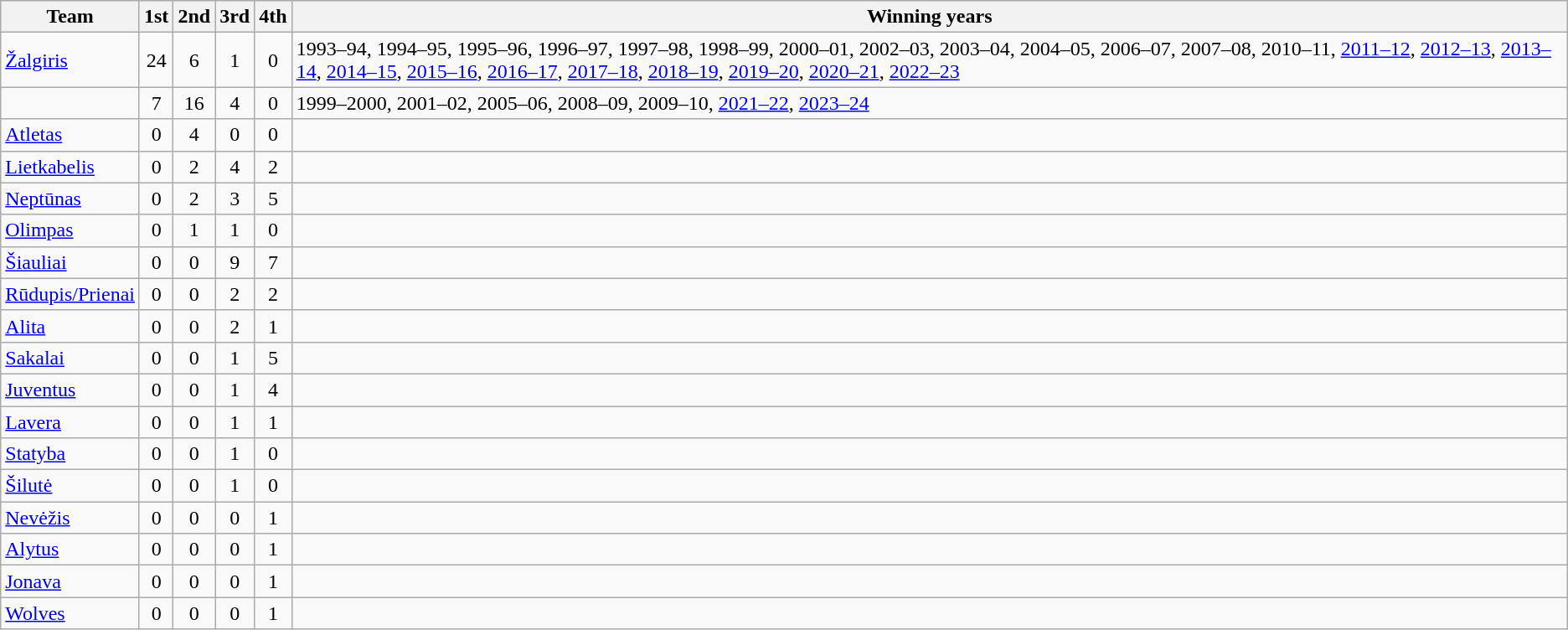<table class="wikitable">
<tr>
<th>Team</th>
<th>1st</th>
<th>2nd</th>
<th>3rd</th>
<th>4th</th>
<th>Winning years</th>
</tr>
<tr>
<td><a href='#'>Žalgiris</a></td>
<td style="text-align:center;">24</td>
<td style="text-align:center;">6</td>
<td style="text-align:center;">1</td>
<td style="text-align:center;">0</td>
<td>1993–94, 1994–95, 1995–96, 1996–97, 1997–98, 1998–99, 2000–01, 2002–03, 2003–04, 2004–05, 2006–07, 2007–08, 2010–11, <a href='#'>2011–12</a>, <a href='#'>2012–13</a>, <a href='#'>2013–14</a>, <a href='#'>2014–15</a>, <a href='#'>2015–16</a>, <a href='#'>2016–17</a>, <a href='#'>2017–18</a>, <a href='#'>2018–19</a>, <a href='#'>2019–20</a>, <a href='#'>2020–21</a>, <a href='#'>2022–23</a></td>
</tr>
<tr>
<td></td>
<td style="text-align:center;">7</td>
<td style="text-align:center;">16</td>
<td style="text-align:center;">4</td>
<td style="text-align:center;">0</td>
<td>1999–2000, 2001–02, 2005–06, 2008–09, 2009–10, <a href='#'>2021–22</a>, <a href='#'>2023–24</a></td>
</tr>
<tr>
<td><a href='#'>Atletas</a></td>
<td style="text-align:center;">0</td>
<td style="text-align:center;">4</td>
<td style="text-align:center;">0</td>
<td style="text-align:center;">0</td>
<td></td>
</tr>
<tr>
<td><a href='#'>Lietkabelis</a></td>
<td style="text-align:center;">0</td>
<td style="text-align:center;">2</td>
<td style="text-align:center;">4</td>
<td style="text-align:center;">2</td>
<td></td>
</tr>
<tr>
<td><a href='#'>Neptūnas</a></td>
<td style="text-align:center;">0</td>
<td style="text-align:center;">2</td>
<td style="text-align:center;">3</td>
<td style="text-align:center;">5</td>
<td></td>
</tr>
<tr>
<td><a href='#'>Olimpas</a></td>
<td style="text-align:center;">0</td>
<td style="text-align:center;">1</td>
<td style="text-align:center;">1</td>
<td style="text-align:center;">0</td>
<td></td>
</tr>
<tr>
<td><a href='#'>Šiauliai</a></td>
<td style="text-align:center;">0</td>
<td style="text-align:center;">0</td>
<td style="text-align:center;">9</td>
<td style="text-align:center;">7</td>
<td></td>
</tr>
<tr>
<td><a href='#'>Rūdupis/Prienai</a></td>
<td style="text-align:center;">0</td>
<td style="text-align:center;">0</td>
<td style="text-align:center;">2</td>
<td style="text-align:center;">2</td>
<td></td>
</tr>
<tr>
<td><a href='#'>Alita</a></td>
<td style="text-align:center;">0</td>
<td style="text-align:center;">0</td>
<td style="text-align:center;">2</td>
<td style="text-align:center;">1</td>
<td></td>
</tr>
<tr>
<td><a href='#'>Sakalai</a></td>
<td style="text-align:center;">0</td>
<td style="text-align:center;">0</td>
<td style="text-align:center;">1</td>
<td style="text-align:center;">5</td>
<td></td>
</tr>
<tr>
<td><a href='#'>Juventus</a></td>
<td style="text-align:center;">0</td>
<td style="text-align:center;">0</td>
<td style="text-align:center;">1</td>
<td style="text-align:center;">4</td>
<td></td>
</tr>
<tr>
<td><a href='#'>Lavera</a></td>
<td style="text-align:center;">0</td>
<td style="text-align:center;">0</td>
<td style="text-align:center;">1</td>
<td style="text-align:center;">1</td>
<td></td>
</tr>
<tr>
<td><a href='#'>Statyba</a></td>
<td style="text-align:center;">0</td>
<td style="text-align:center;">0</td>
<td style="text-align:center;">1</td>
<td style="text-align:center;">0</td>
<td></td>
</tr>
<tr>
<td><a href='#'>Šilutė</a></td>
<td style="text-align:center;">0</td>
<td style="text-align:center;">0</td>
<td style="text-align:center;">1</td>
<td style="text-align:center;">0</td>
<td></td>
</tr>
<tr>
<td><a href='#'>Nevėžis</a></td>
<td style="text-align:center;">0</td>
<td style="text-align:center;">0</td>
<td style="text-align:center;">0</td>
<td style="text-align:center;">1</td>
<td></td>
</tr>
<tr>
<td><a href='#'>Alytus</a></td>
<td style="text-align:center;">0</td>
<td style="text-align:center;">0</td>
<td style="text-align:center;">0</td>
<td style="text-align:center;">1</td>
<td></td>
</tr>
<tr>
<td><a href='#'>Jonava</a></td>
<td style="text-align:center;">0</td>
<td style="text-align:center;">0</td>
<td style="text-align:center;">0</td>
<td style="text-align:center;">1</td>
<td></td>
</tr>
<tr>
<td><a href='#'>Wolves</a></td>
<td style="text-align:center;">0</td>
<td style="text-align:center;">0</td>
<td style="text-align:center;">0</td>
<td style="text-align:center;">1</td>
</tr>
</table>
